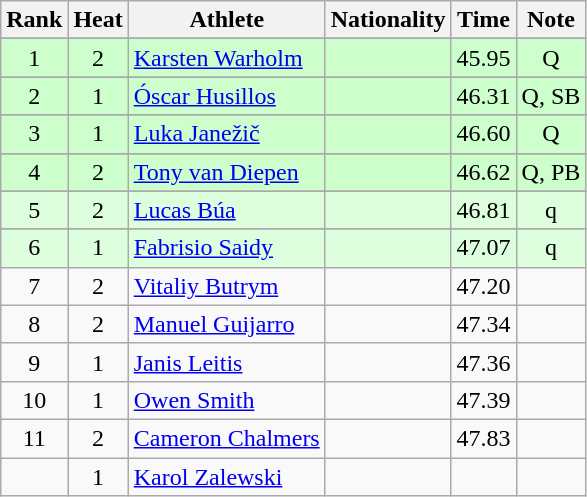<table class="wikitable sortable" style="text-align:center">
<tr>
<th>Rank</th>
<th>Heat</th>
<th>Athlete</th>
<th>Nationality</th>
<th>Time</th>
<th>Note</th>
</tr>
<tr>
</tr>
<tr bgcolor=ccffcc>
<td>1</td>
<td>2</td>
<td align=left><a href='#'>Karsten Warholm</a></td>
<td align=left></td>
<td>45.95</td>
<td>Q</td>
</tr>
<tr>
</tr>
<tr bgcolor=ccffcc>
<td>2</td>
<td>1</td>
<td align=left><a href='#'>Óscar Husillos</a></td>
<td align=left></td>
<td>46.31</td>
<td>Q, SB</td>
</tr>
<tr>
</tr>
<tr bgcolor=ccffcc>
<td>3</td>
<td>1</td>
<td align=left><a href='#'>Luka Janežič</a></td>
<td align=left></td>
<td>46.60</td>
<td>Q</td>
</tr>
<tr>
</tr>
<tr bgcolor=ccffcc>
<td>4</td>
<td>2</td>
<td align=left><a href='#'>Tony van Diepen</a></td>
<td align=left></td>
<td>46.62</td>
<td>Q, PB</td>
</tr>
<tr>
</tr>
<tr bgcolor=ddffdd>
<td>5</td>
<td>2</td>
<td align=left><a href='#'>Lucas Búa</a></td>
<td align=left></td>
<td>46.81</td>
<td>q</td>
</tr>
<tr>
</tr>
<tr bgcolor=ddffdd>
<td>6</td>
<td>1</td>
<td align=left><a href='#'>Fabrisio Saidy</a></td>
<td align=left></td>
<td>47.07</td>
<td>q</td>
</tr>
<tr>
<td>7</td>
<td>2</td>
<td align=left><a href='#'>Vitaliy Butrym</a></td>
<td align=left></td>
<td>47.20</td>
<td></td>
</tr>
<tr>
<td>8</td>
<td>2</td>
<td align=left><a href='#'>Manuel Guijarro</a></td>
<td align=left></td>
<td>47.34</td>
<td></td>
</tr>
<tr>
<td>9</td>
<td>1</td>
<td align=left><a href='#'>Janis Leitis</a></td>
<td align=left></td>
<td>47.36</td>
<td></td>
</tr>
<tr>
<td>10</td>
<td>1</td>
<td align=left><a href='#'>Owen Smith</a></td>
<td align=left></td>
<td>47.39</td>
<td></td>
</tr>
<tr>
<td>11</td>
<td>2</td>
<td align=left><a href='#'>Cameron Chalmers</a></td>
<td align=left></td>
<td>47.83</td>
<td></td>
</tr>
<tr>
<td></td>
<td>1</td>
<td align=left><a href='#'>Karol Zalewski</a></td>
<td align=left></td>
<td></td>
<td></td>
</tr>
</table>
